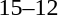<table style="text-align:center">
<tr>
<th width=200></th>
<th width=100></th>
<th width=200></th>
</tr>
<tr>
<td align=right><strong></strong></td>
<td>15–12</td>
<td align=left></td>
</tr>
</table>
